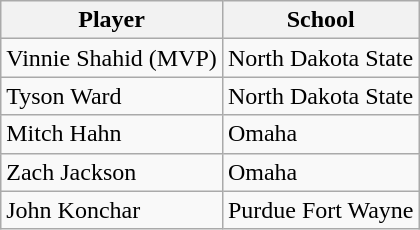<table class="wikitable">
<tr>
<th>Player</th>
<th>School</th>
</tr>
<tr>
<td>Vinnie Shahid (MVP)</td>
<td>North Dakota State</td>
</tr>
<tr>
<td>Tyson Ward</td>
<td>North Dakota State</td>
</tr>
<tr>
<td>Mitch Hahn</td>
<td>Omaha</td>
</tr>
<tr>
<td>Zach Jackson</td>
<td>Omaha</td>
</tr>
<tr>
<td>John Konchar</td>
<td>Purdue Fort Wayne</td>
</tr>
</table>
